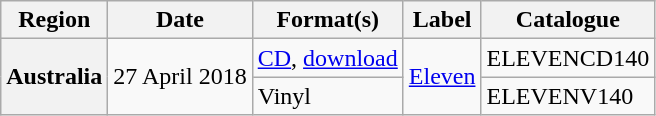<table class="wikitable plainrowheaders">
<tr>
<th scope="col">Region</th>
<th scope="col">Date</th>
<th scope="col">Format(s)</th>
<th scope="col">Label</th>
<th scope="col">Catalogue</th>
</tr>
<tr>
<th scope="row" rowspan="2">Australia</th>
<td rowspan="2">27 April 2018</td>
<td><a href='#'>CD</a>, <a href='#'>download</a></td>
<td rowspan="2"><a href='#'>Eleven</a></td>
<td>ELEVENCD140</td>
</tr>
<tr>
<td>Vinyl</td>
<td>ELEVENV140</td>
</tr>
</table>
